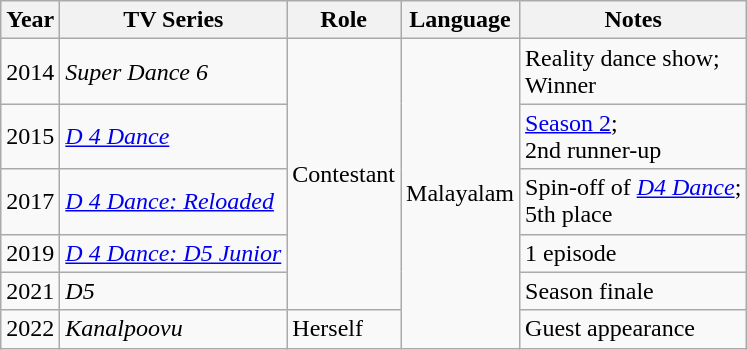<table class="wikitable sortable">
<tr>
<th>Year</th>
<th>TV Series</th>
<th>Role</th>
<th>Language</th>
<th class="unsortable">Notes</th>
</tr>
<tr>
<td>2014</td>
<td><em>Super Dance 6</em></td>
<td rowspan="5">Contestant</td>
<td rowspan="6">Malayalam</td>
<td>Reality dance show;<br>Winner</td>
</tr>
<tr>
<td>2015</td>
<td><em><a href='#'>D 4 Dance</a></em></td>
<td><a href='#'>Season 2</a>;<br>2nd runner-up</td>
</tr>
<tr>
<td>2017</td>
<td><em><a href='#'>D 4 Dance: Reloaded</a></em></td>
<td>Spin-off of <a href='#'><em>D4 Dance</em></a>;<br>5th place</td>
</tr>
<tr>
<td>2019</td>
<td><em><a href='#'>D 4 Dance: D5 Junior</a></em></td>
<td>1 episode</td>
</tr>
<tr>
<td>2021</td>
<td><em>D5</em></td>
<td>Season finale</td>
</tr>
<tr>
<td>2022</td>
<td><em>Kanalpoovu</em></td>
<td>Herself</td>
<td>Guest appearance</td>
</tr>
</table>
